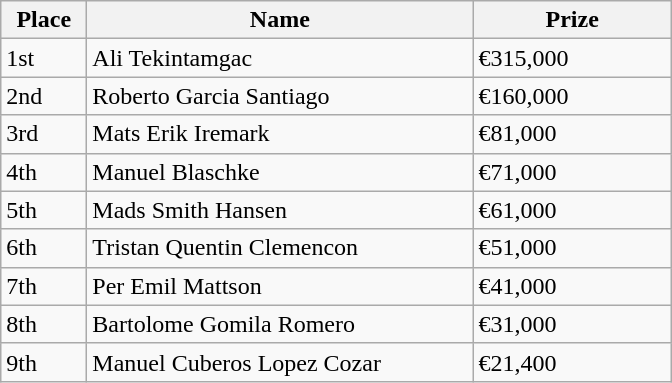<table class="wikitable">
<tr>
<th style="width:50px;">Place</th>
<th style="width:250px;">Name</th>
<th style="width:125px;">Prize</th>
</tr>
<tr>
<td>1st</td>
<td> Ali Tekintamgac</td>
<td>€315,000</td>
</tr>
<tr>
<td>2nd</td>
<td> Roberto Garcia Santiago</td>
<td>€160,000</td>
</tr>
<tr>
<td>3rd</td>
<td> Mats Erik Iremark</td>
<td>€81,000</td>
</tr>
<tr>
<td>4th</td>
<td> Manuel  Blaschke</td>
<td>€71,000</td>
</tr>
<tr>
<td>5th</td>
<td> Mads Smith Hansen</td>
<td>€61,000</td>
</tr>
<tr>
<td>6th</td>
<td> Tristan Quentin Clemencon</td>
<td>€51,000</td>
</tr>
<tr>
<td>7th</td>
<td> Per Emil Mattson</td>
<td>€41,000</td>
</tr>
<tr>
<td>8th</td>
<td> Bartolome Gomila Romero</td>
<td>€31,000</td>
</tr>
<tr>
<td>9th</td>
<td> Manuel Cuberos Lopez Cozar</td>
<td>€21,400</td>
</tr>
</table>
